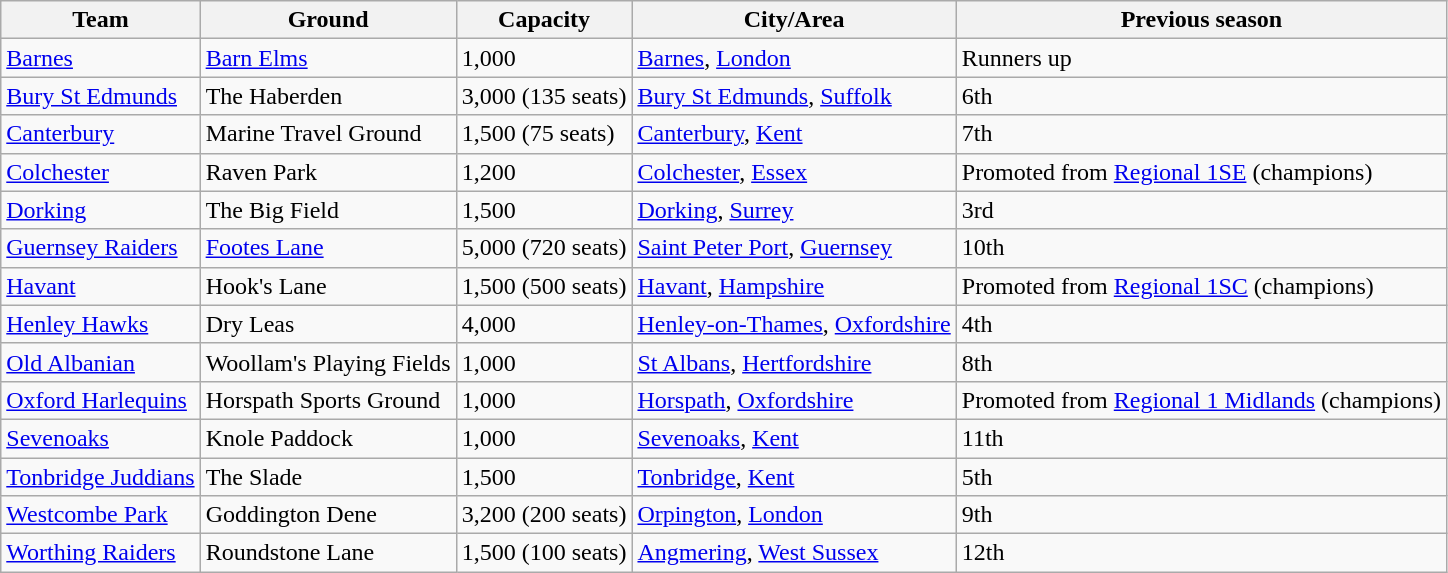<table class="wikitable sortable">
<tr>
<th>Team</th>
<th>Ground</th>
<th>Capacity</th>
<th>City/Area</th>
<th>Previous season</th>
</tr>
<tr>
<td><a href='#'>Barnes</a></td>
<td><a href='#'>Barn Elms</a></td>
<td>1,000</td>
<td><a href='#'>Barnes</a>, <a href='#'>London</a></td>
<td>Runners up</td>
</tr>
<tr>
<td><a href='#'>Bury St Edmunds</a></td>
<td>The Haberden</td>
<td>3,000 (135 seats)</td>
<td><a href='#'>Bury St Edmunds</a>, <a href='#'>Suffolk</a></td>
<td>6th</td>
</tr>
<tr>
<td><a href='#'>Canterbury</a></td>
<td>Marine Travel Ground</td>
<td>1,500 (75 seats)</td>
<td><a href='#'>Canterbury</a>, <a href='#'>Kent</a></td>
<td>7th</td>
</tr>
<tr>
<td><a href='#'>Colchester</a></td>
<td>Raven Park</td>
<td>1,200</td>
<td><a href='#'>Colchester</a>, <a href='#'>Essex</a></td>
<td>Promoted from <a href='#'>Regional 1SE</a> (champions)</td>
</tr>
<tr>
<td><a href='#'>Dorking</a></td>
<td>The Big Field</td>
<td>1,500</td>
<td><a href='#'>Dorking</a>, <a href='#'>Surrey</a></td>
<td>3rd</td>
</tr>
<tr>
<td><a href='#'>Guernsey Raiders</a></td>
<td><a href='#'>Footes Lane</a></td>
<td>5,000 (720 seats)</td>
<td><a href='#'>Saint Peter Port</a>, <a href='#'>Guernsey</a></td>
<td>10th</td>
</tr>
<tr>
<td><a href='#'>Havant</a></td>
<td>Hook's Lane</td>
<td>1,500 (500 seats)</td>
<td><a href='#'>Havant</a>, <a href='#'>Hampshire</a></td>
<td>Promoted from <a href='#'>Regional 1SC</a> (champions)</td>
</tr>
<tr>
<td><a href='#'>Henley Hawks</a></td>
<td>Dry Leas</td>
<td>4,000</td>
<td><a href='#'>Henley-on-Thames</a>, <a href='#'>Oxfordshire</a></td>
<td>4th</td>
</tr>
<tr>
<td><a href='#'>Old Albanian</a></td>
<td>Woollam's Playing Fields</td>
<td>1,000</td>
<td><a href='#'>St Albans</a>, <a href='#'>Hertfordshire</a></td>
<td>8th</td>
</tr>
<tr>
<td><a href='#'>Oxford Harlequins</a></td>
<td>Horspath Sports Ground</td>
<td>1,000</td>
<td><a href='#'>Horspath</a>, <a href='#'>Oxfordshire</a></td>
<td>Promoted from <a href='#'>Regional 1 Midlands</a> (champions)</td>
</tr>
<tr>
<td><a href='#'>Sevenoaks</a></td>
<td>Knole Paddock</td>
<td>1,000</td>
<td><a href='#'>Sevenoaks</a>, <a href='#'>Kent</a></td>
<td>11th</td>
</tr>
<tr>
<td><a href='#'>Tonbridge Juddians</a></td>
<td>The Slade</td>
<td>1,500</td>
<td><a href='#'>Tonbridge</a>, <a href='#'>Kent</a></td>
<td>5th</td>
</tr>
<tr>
<td><a href='#'>Westcombe Park</a></td>
<td>Goddington Dene</td>
<td>3,200 (200 seats)</td>
<td><a href='#'>Orpington</a>, <a href='#'>London</a></td>
<td>9th</td>
</tr>
<tr>
<td><a href='#'>Worthing Raiders</a></td>
<td>Roundstone Lane</td>
<td>1,500 (100 seats)</td>
<td><a href='#'>Angmering</a>, <a href='#'>West Sussex</a></td>
<td>12th</td>
</tr>
</table>
